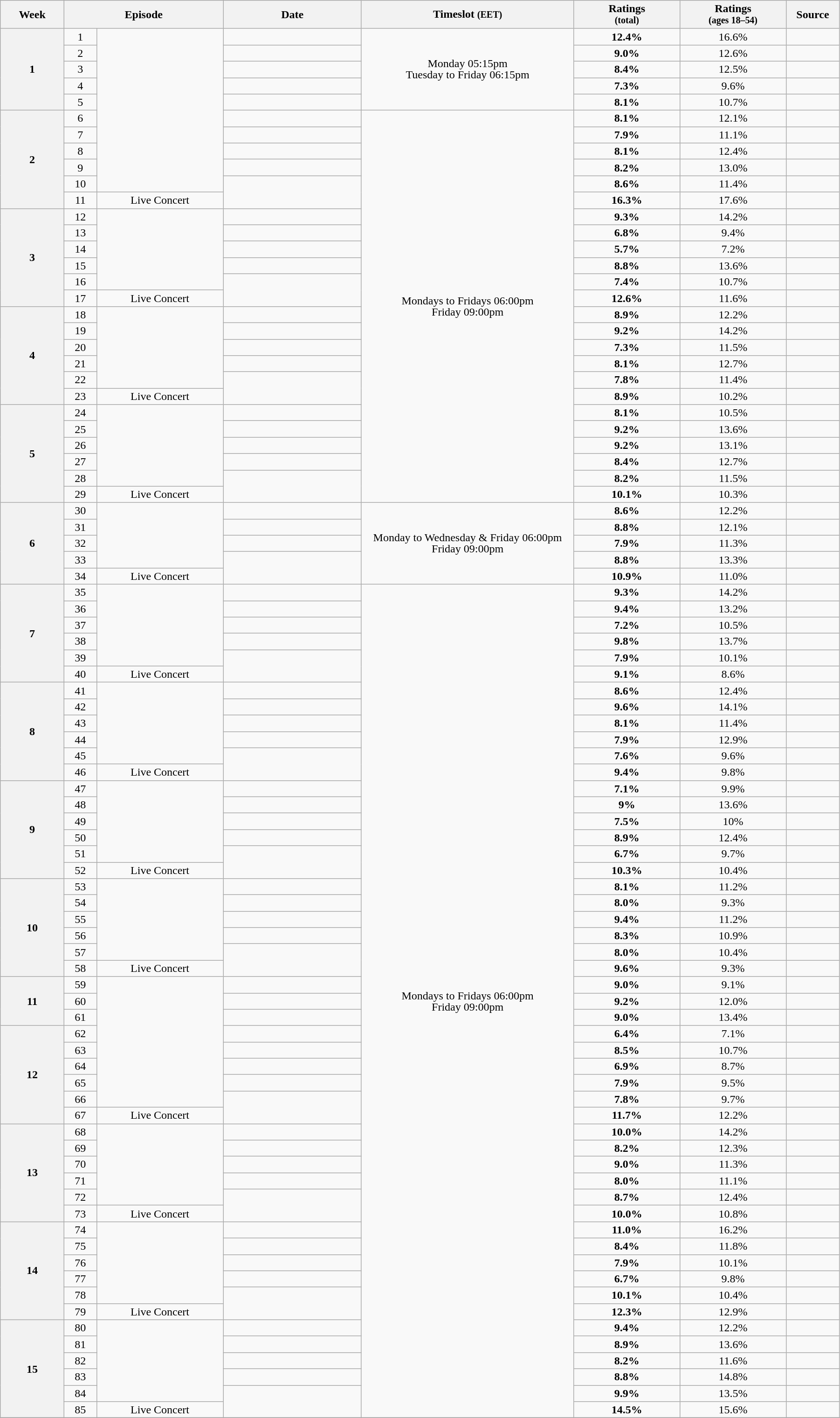<table class="wikitable" style="text-align:center; background:#f9f9f9; line-height:16px;" width="95%">
<tr>
<th width="06%">Week</th>
<th width="15%" colspan="2">Episode</th>
<th width="13%">Date</th>
<th width="20%">Timeslot <small>(EET)</small></th>
<th width="10%">Ratings<br><small>(total)</small></th>
<th width="10%">Ratings<br><small>(ages 18–54)</small></th>
<th width="5%">Source</th>
</tr>
<tr>
<th rowspan="5">1</th>
<td>1</td>
<td rowspan="10"></td>
<td></td>
<td rowspan="5">Monday 05:15pm<br>Tuesday to Friday 06:15pm</td>
<td><strong>12.4%</strong></td>
<td>16.6%</td>
<td></td>
</tr>
<tr>
<td>2</td>
<td></td>
<td><strong>9.0%</strong></td>
<td>12.6%</td>
<td></td>
</tr>
<tr>
<td>3</td>
<td></td>
<td><strong>8.4%</strong></td>
<td>12.5%</td>
<td></td>
</tr>
<tr>
<td>4</td>
<td></td>
<td><strong>7.3%</strong></td>
<td>9.6%</td>
<td></td>
</tr>
<tr>
<td>5</td>
<td></td>
<td><strong>8.1%</strong></td>
<td>10.7%</td>
<td></td>
</tr>
<tr>
<th rowspan="6">2</th>
<td>6</td>
<td></td>
<td rowspan="24">Mondays to Fridays 06:00pm<br>Friday 09:00pm</td>
<td><strong>8.1%</strong></td>
<td>12.1%</td>
<td></td>
</tr>
<tr>
<td>7</td>
<td></td>
<td><strong>7.9%</strong></td>
<td>11.1%</td>
<td></td>
</tr>
<tr>
<td>8</td>
<td></td>
<td><strong>8.1%</strong></td>
<td>12.4%</td>
<td></td>
</tr>
<tr>
<td>9</td>
<td></td>
<td><strong>8.2%</strong></td>
<td>13.0%</td>
<td></td>
</tr>
<tr>
<td>10</td>
<td rowspan="2"></td>
<td><strong>8.6%</strong></td>
<td>11.4%</td>
<td></td>
</tr>
<tr>
<td>11</td>
<td>Live Concert</td>
<td><strong>16.3%</strong></td>
<td>17.6%</td>
<td></td>
</tr>
<tr>
<th rowspan="6">3</th>
<td>12</td>
<td rowspan="5"></td>
<td></td>
<td><strong>9.3%</strong></td>
<td>14.2%</td>
<td></td>
</tr>
<tr>
<td>13</td>
<td></td>
<td><strong>6.8%</strong></td>
<td>9.4%</td>
<td></td>
</tr>
<tr>
<td>14</td>
<td></td>
<td><strong>5.7%</strong></td>
<td>7.2%</td>
<td></td>
</tr>
<tr>
<td>15</td>
<td></td>
<td><strong>8.8%</strong></td>
<td>13.6%</td>
<td></td>
</tr>
<tr>
<td>16</td>
<td rowspan="2"></td>
<td><strong>7.4%</strong></td>
<td>10.7%</td>
<td></td>
</tr>
<tr>
<td>17</td>
<td>Live Concert</td>
<td><strong>12.6%</strong></td>
<td>11.6%</td>
<td></td>
</tr>
<tr>
<th rowspan="6">4</th>
<td>18</td>
<td rowspan="5"></td>
<td></td>
<td><strong>8.9%</strong></td>
<td>12.2%</td>
<td></td>
</tr>
<tr>
<td>19</td>
<td></td>
<td><strong>9.2%</strong></td>
<td>14.2%</td>
<td></td>
</tr>
<tr>
<td>20</td>
<td></td>
<td><strong>7.3%</strong></td>
<td>11.5%</td>
<td></td>
</tr>
<tr>
<td>21</td>
<td></td>
<td><strong>8.1%</strong></td>
<td>12.7%</td>
<td></td>
</tr>
<tr>
<td>22</td>
<td rowspan="2"></td>
<td><strong>7.8%</strong></td>
<td>11.4%</td>
<td></td>
</tr>
<tr>
<td>23</td>
<td>Live Concert</td>
<td><strong>8.9%</strong></td>
<td>10.2%</td>
<td></td>
</tr>
<tr>
<th rowspan="6">5</th>
<td>24</td>
<td rowspan="5"></td>
<td></td>
<td><strong>8.1%</strong></td>
<td>10.5%</td>
<td></td>
</tr>
<tr>
<td>25</td>
<td></td>
<td><strong>9.2%</strong></td>
<td>13.6%</td>
<td></td>
</tr>
<tr>
<td>26</td>
<td></td>
<td><strong>9.2%</strong></td>
<td>13.1%</td>
<td></td>
</tr>
<tr>
<td>27</td>
<td></td>
<td><strong>8.4%</strong></td>
<td>12.7%</td>
<td></td>
</tr>
<tr>
<td>28</td>
<td rowspan="2"></td>
<td><strong>8.2%</strong></td>
<td>11.5%</td>
<td></td>
</tr>
<tr>
<td>29</td>
<td>Live Concert</td>
<td><strong>10.1%</strong></td>
<td>10.3%</td>
<td></td>
</tr>
<tr>
<th rowspan="5">6</th>
<td>30</td>
<td rowspan="4"></td>
<td></td>
<td rowspan="5">Monday to Wednesday & Friday 06:00pm<br>Friday 09:00pm</td>
<td><strong>8.6%</strong></td>
<td>12.2%</td>
<td></td>
</tr>
<tr>
<td>31</td>
<td></td>
<td><strong>8.8%</strong></td>
<td>12.1%</td>
<td></td>
</tr>
<tr>
<td>32</td>
<td></td>
<td><strong>7.9%</strong></td>
<td>11.3%</td>
<td></td>
</tr>
<tr>
<td>33</td>
<td rowspan="2"></td>
<td><strong>8.8%</strong></td>
<td>13.3%</td>
<td></td>
</tr>
<tr>
<td>34</td>
<td>Live Concert</td>
<td><strong>10.9%</strong></td>
<td>11.0%</td>
<td></td>
</tr>
<tr>
<th rowspan="6">7</th>
<td>35</td>
<td rowspan="5"></td>
<td></td>
<td rowspan="51">Mondays to Fridays 06:00pm<br>Friday 09:00pm</td>
<td><strong>9.3%</strong></td>
<td>14.2%</td>
<td></td>
</tr>
<tr>
<td>36</td>
<td></td>
<td><strong>9.4%</strong></td>
<td>13.2%</td>
<td></td>
</tr>
<tr>
<td>37</td>
<td></td>
<td><strong>7.2%</strong></td>
<td>10.5%</td>
<td></td>
</tr>
<tr>
<td>38</td>
<td></td>
<td><strong>9.8%</strong></td>
<td>13.7%</td>
<td></td>
</tr>
<tr>
<td>39</td>
<td rowspan="2"></td>
<td><strong>7.9%</strong></td>
<td>10.1%</td>
<td></td>
</tr>
<tr>
<td>40</td>
<td>Live Concert</td>
<td><strong>9.1%</strong></td>
<td>8.6%</td>
<td></td>
</tr>
<tr>
<th rowspan="6">8</th>
<td>41</td>
<td rowspan="5"></td>
<td></td>
<td><strong>8.6%</strong></td>
<td>12.4%</td>
<td></td>
</tr>
<tr>
<td>42</td>
<td></td>
<td><strong>9.6%</strong></td>
<td>14.1%</td>
<td></td>
</tr>
<tr>
<td>43</td>
<td></td>
<td><strong>8.1%</strong></td>
<td>11.4%</td>
<td></td>
</tr>
<tr>
<td>44</td>
<td></td>
<td><strong>7.9%</strong></td>
<td>12.9%</td>
<td></td>
</tr>
<tr>
<td>45</td>
<td rowspan="2"></td>
<td><strong>7.6%</strong></td>
<td>9.6%</td>
<td></td>
</tr>
<tr>
<td>46</td>
<td>Live Concert</td>
<td><strong>9.4%</strong></td>
<td>9.8%</td>
<td></td>
</tr>
<tr>
<th rowspan="6">9</th>
<td>47</td>
<td rowspan="5"></td>
<td></td>
<td><strong>7.1%</strong></td>
<td>9.9%</td>
<td></td>
</tr>
<tr>
<td>48</td>
<td></td>
<td><strong>9%</strong></td>
<td>13.6%</td>
<td></td>
</tr>
<tr>
<td>49</td>
<td></td>
<td><strong>7.5%</strong></td>
<td>10%</td>
<td></td>
</tr>
<tr>
<td>50</td>
<td></td>
<td><strong>8.9%</strong></td>
<td>12.4%</td>
<td></td>
</tr>
<tr>
<td>51</td>
<td rowspan="2"></td>
<td><strong>6.7%</strong></td>
<td>9.7%</td>
<td></td>
</tr>
<tr>
<td>52</td>
<td>Live Concert</td>
<td><strong>10.3%</strong></td>
<td>10.4%</td>
<td></td>
</tr>
<tr>
<th rowspan="6">10</th>
<td>53</td>
<td rowspan="5"></td>
<td></td>
<td><strong>8.1%</strong></td>
<td>11.2%</td>
<td></td>
</tr>
<tr>
<td>54</td>
<td></td>
<td><strong>8.0%</strong></td>
<td>9.3%</td>
<td></td>
</tr>
<tr>
<td>55</td>
<td></td>
<td><strong>9.4%</strong></td>
<td>11.2%</td>
<td></td>
</tr>
<tr>
<td>56</td>
<td></td>
<td><strong>8.3%</strong></td>
<td>10.9%</td>
<td></td>
</tr>
<tr>
<td>57</td>
<td rowspan="2"></td>
<td><strong>8.0%</strong></td>
<td>10.4%</td>
<td></td>
</tr>
<tr>
<td>58</td>
<td>Live Concert</td>
<td><strong>9.6%</strong></td>
<td>9.3%</td>
<td></td>
</tr>
<tr>
<th rowspan="3">11</th>
<td>59</td>
<td rowspan="8"></td>
<td></td>
<td><strong>9.0%</strong></td>
<td>9.1%</td>
<td></td>
</tr>
<tr>
<td>60</td>
<td></td>
<td><strong>9.2%</strong></td>
<td>12.0%</td>
<td></td>
</tr>
<tr>
<td>61</td>
<td></td>
<td><strong>9.0%</strong></td>
<td>13.4%</td>
<td></td>
</tr>
<tr>
<th rowspan="6">12</th>
<td>62</td>
<td></td>
<td><strong>6.4%</strong></td>
<td>7.1%</td>
<td></td>
</tr>
<tr>
<td>63</td>
<td></td>
<td><strong>8.5%</strong></td>
<td>10.7%</td>
<td></td>
</tr>
<tr>
<td>64</td>
<td></td>
<td><strong>6.9%</strong></td>
<td>8.7%</td>
<td></td>
</tr>
<tr>
<td>65</td>
<td></td>
<td><strong>7.9%</strong></td>
<td>9.5%</td>
<td></td>
</tr>
<tr>
<td>66</td>
<td rowspan="2"></td>
<td><strong>7.8%</strong></td>
<td>9.7%</td>
<td></td>
</tr>
<tr>
<td>67</td>
<td>Live Concert</td>
<td><strong>11.7%</strong></td>
<td>12.2%</td>
<td></td>
</tr>
<tr>
<th rowspan="6">13</th>
<td>68</td>
<td rowspan="5"></td>
<td></td>
<td><strong>10.0%</strong></td>
<td>14.2%</td>
<td></td>
</tr>
<tr>
<td>69</td>
<td></td>
<td><strong>8.2%</strong></td>
<td>12.3%</td>
<td></td>
</tr>
<tr>
<td>70</td>
<td></td>
<td><strong>9.0%</strong></td>
<td>11.3%</td>
<td></td>
</tr>
<tr>
<td>71</td>
<td></td>
<td><strong>8.0%</strong></td>
<td>11.1%</td>
<td></td>
</tr>
<tr>
<td>72</td>
<td rowspan="2"></td>
<td><strong>8.7%</strong></td>
<td>12.4%</td>
<td></td>
</tr>
<tr>
<td>73</td>
<td>Live Concert</td>
<td><strong>10.0%</strong></td>
<td>10.8%</td>
<td></td>
</tr>
<tr>
<th rowspan="6">14</th>
<td>74</td>
<td rowspan="5"></td>
<td></td>
<td><strong>11.0%</strong></td>
<td>16.2%</td>
<td></td>
</tr>
<tr>
<td>75</td>
<td></td>
<td><strong>8.4%</strong></td>
<td>11.8%</td>
<td></td>
</tr>
<tr>
<td>76</td>
<td></td>
<td><strong>7.9%</strong></td>
<td>10.1%</td>
<td></td>
</tr>
<tr>
<td>77</td>
<td></td>
<td><strong>6.7%</strong></td>
<td>9.8%</td>
<td></td>
</tr>
<tr>
<td>78</td>
<td rowspan="2"></td>
<td><strong>10.1%</strong></td>
<td>10.4%</td>
<td></td>
</tr>
<tr>
<td>79</td>
<td>Live Concert</td>
<td><strong>12.3%</strong></td>
<td>12.9%</td>
<td></td>
</tr>
<tr>
<th rowspan="6">15</th>
<td>80</td>
<td rowspan="5"></td>
<td></td>
<td><strong>9.4%</strong></td>
<td>12.2%</td>
<td></td>
</tr>
<tr>
<td>81</td>
<td></td>
<td><strong>8.9%</strong></td>
<td>13.6%</td>
<td></td>
</tr>
<tr>
<td>82</td>
<td></td>
<td><strong>8.2%</strong></td>
<td>11.6%</td>
<td></td>
</tr>
<tr>
<td>83</td>
<td></td>
<td><strong>8.8%</strong></td>
<td>14.8%</td>
<td></td>
</tr>
<tr>
<td>84</td>
<td rowspan="2"></td>
<td><strong>9.9%</strong></td>
<td>13.5%</td>
<td></td>
</tr>
<tr>
<td>85</td>
<td>Live Concert</td>
<td><strong>14.5%</strong></td>
<td>15.6%</td>
<td></td>
</tr>
<tr>
</tr>
</table>
